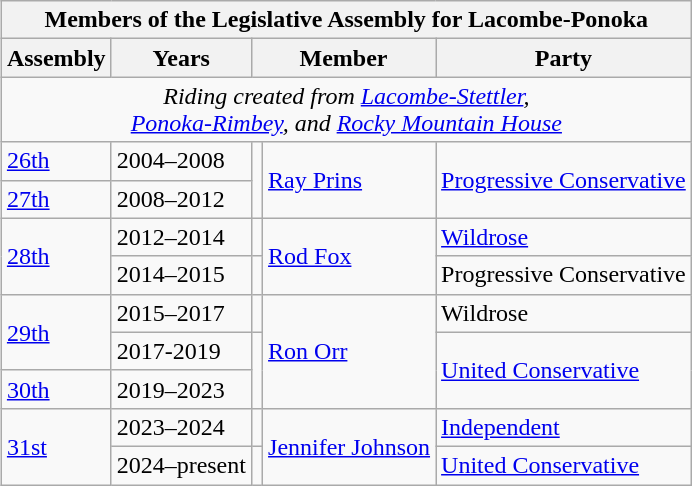<table class="wikitable" align=right>
<tr>
<th colspan=5>Members of the Legislative Assembly for Lacombe-Ponoka</th>
</tr>
<tr>
<th>Assembly</th>
<th>Years</th>
<th colspan="2">Member</th>
<th>Party</th>
</tr>
<tr>
<td align="center" colspan=5><em>Riding created from <a href='#'>Lacombe-Stettler</a>, <br> <a href='#'>Ponoka-Rimbey</a>, and <a href='#'>Rocky Mountain House</a></em></td>
</tr>
<tr>
<td><a href='#'>26th</a></td>
<td>2004–2008</td>
<td rowspan=2 ></td>
<td rowspan=2><a href='#'>Ray Prins</a></td>
<td rowspan=2><a href='#'>Progressive Conservative</a></td>
</tr>
<tr>
<td><a href='#'>27th</a></td>
<td>2008–2012</td>
</tr>
<tr>
<td rowspan=2><a href='#'>28th</a></td>
<td>2012–2014</td>
<td></td>
<td rowspan=2><a href='#'>Rod Fox</a></td>
<td><a href='#'>Wildrose</a></td>
</tr>
<tr>
<td>2014–2015</td>
<td></td>
<td>Progressive Conservative</td>
</tr>
<tr>
<td rowspan=2><a href='#'>29th</a></td>
<td>2015–2017</td>
<td></td>
<td rowspan=3><a href='#'>Ron Orr</a></td>
<td>Wildrose</td>
</tr>
<tr>
<td>2017-2019</td>
<td rowspan=2 ></td>
<td rowspan="2"><a href='#'>United Conservative</a></td>
</tr>
<tr>
<td><a href='#'>30th</a></td>
<td>2019–2023</td>
</tr>
<tr>
<td rowspan=2><a href='#'>31st</a></td>
<td>2023–2024</td>
<td></td>
<td rowspan=2><a href='#'>Jennifer Johnson</a></td>
<td><a href='#'>Independent</a></td>
</tr>
<tr>
<td>2024–present</td>
<td></td>
<td><a href='#'>United Conservative</a></td>
</tr>
</table>
